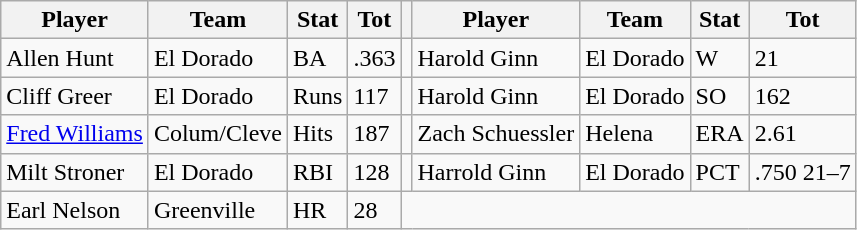<table class="wikitable">
<tr>
<th>Player</th>
<th>Team</th>
<th>Stat</th>
<th>Tot</th>
<th></th>
<th>Player</th>
<th>Team</th>
<th>Stat</th>
<th>Tot</th>
</tr>
<tr>
<td>Allen Hunt</td>
<td>El Dorado</td>
<td>BA</td>
<td>.363</td>
<td></td>
<td>Harold Ginn</td>
<td>El Dorado</td>
<td>W</td>
<td>21</td>
</tr>
<tr>
<td>Cliff Greer</td>
<td>El Dorado</td>
<td>Runs</td>
<td>117</td>
<td></td>
<td>Harold Ginn</td>
<td>El Dorado</td>
<td>SO</td>
<td>162</td>
</tr>
<tr>
<td><a href='#'>Fred Williams</a></td>
<td>Colum/Cleve</td>
<td>Hits</td>
<td>187</td>
<td></td>
<td>Zach Schuessler</td>
<td>Helena</td>
<td>ERA</td>
<td>2.61</td>
</tr>
<tr>
<td>Milt Stroner</td>
<td>El Dorado</td>
<td>RBI</td>
<td>128</td>
<td></td>
<td>Harrold Ginn</td>
<td>El Dorado</td>
<td>PCT</td>
<td>.750 21–7</td>
</tr>
<tr>
<td>Earl Nelson</td>
<td>Greenville</td>
<td>HR</td>
<td>28</td>
</tr>
</table>
